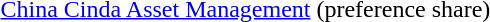<table>
<tr>
<td> <a href='#'>China Cinda Asset Management</a> (preference share)</td>
</tr>
</table>
